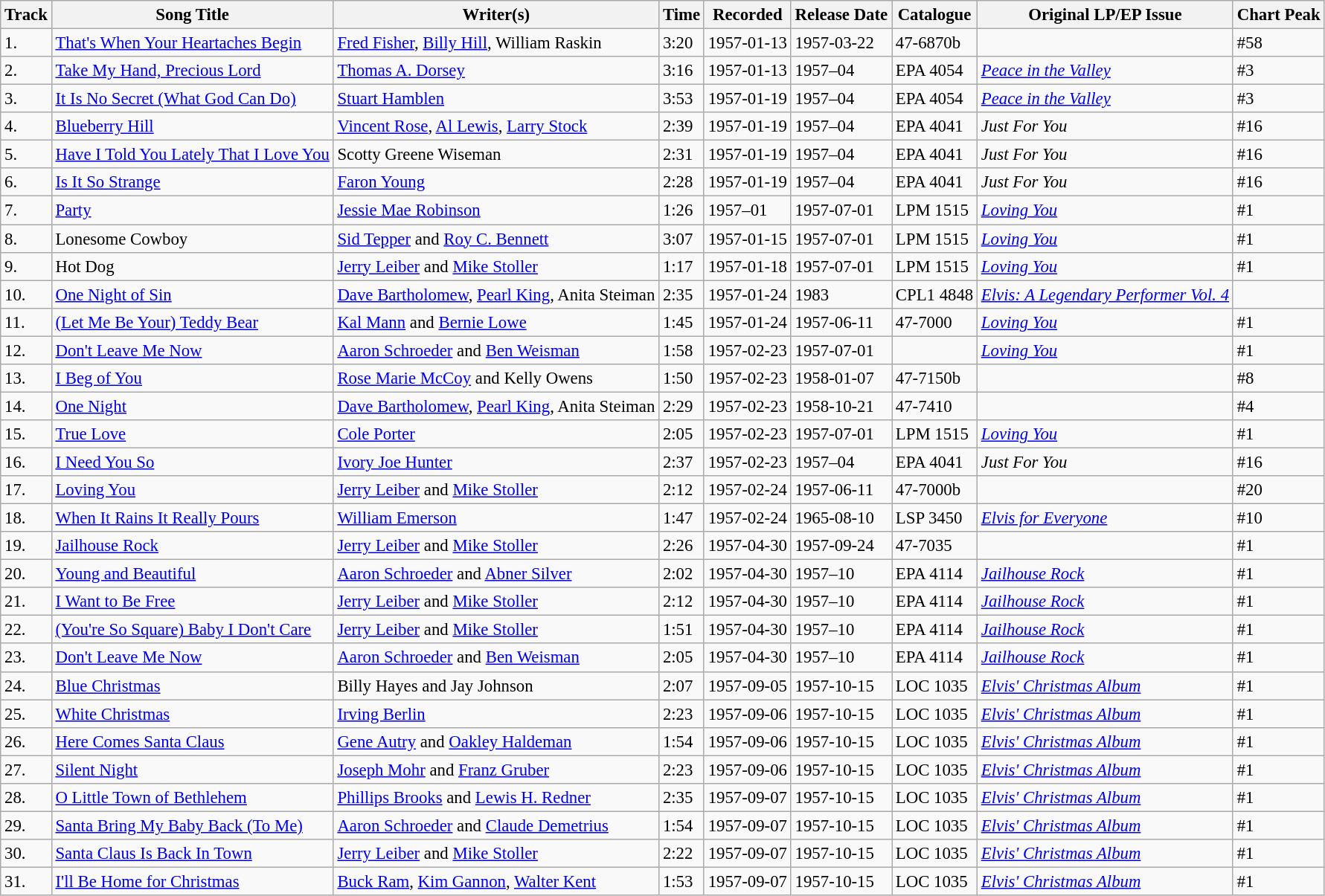<table class="wikitable" style="font-size:95%;">
<tr>
<th>Track</th>
<th>Song Title</th>
<th>Writer(s)</th>
<th>Time</th>
<th>Recorded</th>
<th>Release Date</th>
<th>Catalogue</th>
<th>Original LP/EP Issue</th>
<th>Chart Peak</th>
</tr>
<tr>
<td>1.</td>
<td><a href='#'>That's When Your Heartaches Begin</a></td>
<td><a href='#'>Fred Fisher</a>, <a href='#'>Billy Hill</a>, William Raskin</td>
<td>3:20</td>
<td>1957-01-13</td>
<td>1957-03-22</td>
<td>47-6870b</td>
<td></td>
<td>#58</td>
</tr>
<tr>
<td>2.</td>
<td><a href='#'>Take My Hand, Precious Lord</a></td>
<td><a href='#'>Thomas A. Dorsey</a></td>
<td>3:16</td>
<td>1957-01-13</td>
<td>1957–04</td>
<td>EPA 4054</td>
<td><em><a href='#'>Peace in the Valley</a></em></td>
<td>#3</td>
</tr>
<tr>
<td>3.</td>
<td><a href='#'>It Is No Secret (What God Can Do)</a></td>
<td><a href='#'>Stuart Hamblen</a></td>
<td>3:53</td>
<td>1957-01-19</td>
<td>1957–04</td>
<td>EPA 4054</td>
<td><em><a href='#'>Peace in the Valley</a></em></td>
<td>#3</td>
</tr>
<tr>
<td>4.</td>
<td><a href='#'>Blueberry Hill</a></td>
<td><a href='#'>Vincent Rose</a>, <a href='#'>Al Lewis</a>, <a href='#'>Larry Stock</a></td>
<td>2:39</td>
<td>1957-01-19</td>
<td>1957–04</td>
<td>EPA 4041</td>
<td><em>Just For You</em></td>
<td>#16</td>
</tr>
<tr>
<td>5.</td>
<td><a href='#'>Have I Told You Lately That I Love You</a></td>
<td>Scotty Greene Wiseman</td>
<td>2:31</td>
<td>1957-01-19</td>
<td>1957–04</td>
<td>EPA 4041</td>
<td><em>Just For You</em></td>
<td>#16</td>
</tr>
<tr>
<td>6.</td>
<td><a href='#'>Is It So Strange</a></td>
<td><a href='#'>Faron Young</a></td>
<td>2:28</td>
<td>1957-01-19</td>
<td>1957–04</td>
<td>EPA 4041</td>
<td><em>Just For You</em></td>
<td>#16</td>
</tr>
<tr>
<td>7.</td>
<td><a href='#'>Party</a></td>
<td><a href='#'>Jessie Mae Robinson</a></td>
<td>1:26</td>
<td>1957–01</td>
<td>1957-07-01</td>
<td>LPM 1515</td>
<td><em><a href='#'>Loving You</a></em></td>
<td>#1</td>
</tr>
<tr>
<td>8.</td>
<td>Lonesome Cowboy</td>
<td><a href='#'>Sid Tepper</a> and <a href='#'>Roy C. Bennett</a></td>
<td>3:07</td>
<td>1957-01-15</td>
<td>1957-07-01</td>
<td>LPM 1515</td>
<td><em><a href='#'>Loving You</a></em></td>
<td>#1</td>
</tr>
<tr>
<td>9.</td>
<td>Hot Dog</td>
<td><a href='#'>Jerry Leiber</a> and <a href='#'>Mike Stoller</a></td>
<td>1:17</td>
<td>1957-01-18</td>
<td>1957-07-01</td>
<td>LPM 1515</td>
<td><em><a href='#'>Loving You</a></em></td>
<td>#1</td>
</tr>
<tr>
<td>10.</td>
<td><a href='#'>One Night of Sin</a></td>
<td><a href='#'>Dave Bartholomew</a>, <a href='#'>Pearl King</a>, Anita Steiman</td>
<td>2:35</td>
<td>1957-01-24</td>
<td>1983</td>
<td>CPL1 4848</td>
<td><em><a href='#'>Elvis: A Legendary Performer Vol. 4</a></em></td>
<td></td>
</tr>
<tr>
<td>11.</td>
<td><a href='#'>(Let Me Be Your) Teddy Bear</a></td>
<td><a href='#'>Kal Mann</a> and <a href='#'>Bernie Lowe</a></td>
<td>1:45</td>
<td>1957-01-24</td>
<td>1957-06-11</td>
<td>47-7000</td>
<td><em><a href='#'>Loving You</a></em></td>
<td>#1</td>
</tr>
<tr>
<td>12.</td>
<td><a href='#'>Don't Leave Me Now</a></td>
<td><a href='#'>Aaron Schroeder</a> and <a href='#'>Ben Weisman</a></td>
<td>1:58</td>
<td>1957-02-23</td>
<td>1957-07-01</td>
<td></td>
<td><em><a href='#'>Loving You</a></em></td>
<td>#1</td>
</tr>
<tr>
<td>13.</td>
<td><a href='#'>I Beg of You</a></td>
<td><a href='#'>Rose Marie McCoy</a> and Kelly Owens</td>
<td>1:50</td>
<td>1957-02-23</td>
<td>1958-01-07</td>
<td>47-7150b</td>
<td></td>
<td>#8</td>
</tr>
<tr>
<td>14.</td>
<td><a href='#'>One Night</a></td>
<td><a href='#'>Dave Bartholomew</a>, <a href='#'>Pearl King</a>, Anita Steiman</td>
<td>2:29</td>
<td>1957-02-23</td>
<td>1958-10-21</td>
<td>47-7410</td>
<td></td>
<td>#4</td>
</tr>
<tr>
<td>15.</td>
<td><a href='#'>True Love</a></td>
<td><a href='#'>Cole Porter</a></td>
<td>2:05</td>
<td>1957-02-23</td>
<td>1957-07-01</td>
<td>LPM 1515</td>
<td><em><a href='#'>Loving You</a></em></td>
<td>#1</td>
</tr>
<tr>
<td>16.</td>
<td><a href='#'>I Need You So</a></td>
<td><a href='#'>Ivory Joe Hunter</a></td>
<td>2:37</td>
<td>1957-02-23</td>
<td>1957–04</td>
<td>EPA 4041</td>
<td><em>Just For You</em></td>
<td>#16</td>
</tr>
<tr>
<td>17.</td>
<td><a href='#'>Loving You</a></td>
<td><a href='#'>Jerry Leiber</a> and <a href='#'>Mike Stoller</a></td>
<td>2:12</td>
<td>1957-02-24</td>
<td>1957-06-11</td>
<td>47-7000b</td>
<td></td>
<td>#20</td>
</tr>
<tr>
<td>18.</td>
<td><a href='#'>When It Rains It Really Pours</a></td>
<td><a href='#'>William Emerson</a></td>
<td>1:47</td>
<td>1957-02-24</td>
<td>1965-08-10</td>
<td>LSP 3450</td>
<td><em><a href='#'>Elvis for Everyone</a></em></td>
<td>#10</td>
</tr>
<tr>
<td>19.</td>
<td><a href='#'>Jailhouse Rock</a></td>
<td><a href='#'>Jerry Leiber</a> and <a href='#'>Mike Stoller</a></td>
<td>2:26</td>
<td>1957-04-30</td>
<td>1957-09-24</td>
<td>47-7035</td>
<td></td>
<td>#1</td>
</tr>
<tr>
<td>20.</td>
<td><a href='#'>Young and Beautiful</a></td>
<td><a href='#'>Aaron Schroeder</a> and <a href='#'>Abner Silver</a></td>
<td>2:02</td>
<td>1957-04-30</td>
<td>1957–10</td>
<td>EPA 4114</td>
<td><em><a href='#'>Jailhouse Rock</a></em></td>
<td>#1</td>
</tr>
<tr>
<td>21.</td>
<td><a href='#'>I Want to Be Free</a></td>
<td><a href='#'>Jerry Leiber</a> and <a href='#'>Mike Stoller</a></td>
<td>2:12</td>
<td>1957-04-30</td>
<td>1957–10</td>
<td>EPA 4114</td>
<td><em><a href='#'>Jailhouse Rock</a></em></td>
<td>#1</td>
</tr>
<tr>
<td>22.</td>
<td><a href='#'>(You're So Square) Baby I Don't Care</a></td>
<td><a href='#'>Jerry Leiber</a> and <a href='#'>Mike Stoller</a></td>
<td>1:51</td>
<td>1957-04-30</td>
<td>1957–10</td>
<td>EPA 4114</td>
<td><em><a href='#'>Jailhouse Rock</a></em></td>
<td>#1</td>
</tr>
<tr>
<td>23.</td>
<td><a href='#'>Don't Leave Me Now</a></td>
<td><a href='#'>Aaron Schroeder</a> and <a href='#'>Ben Weisman</a></td>
<td>2:05</td>
<td>1957-04-30</td>
<td>1957–10</td>
<td>EPA 4114</td>
<td><em><a href='#'>Jailhouse Rock</a></em></td>
<td>#1</td>
</tr>
<tr>
<td>24.</td>
<td><a href='#'>Blue Christmas</a></td>
<td>Billy Hayes and Jay Johnson</td>
<td>2:07</td>
<td>1957-09-05</td>
<td>1957-10-15</td>
<td>LOC 1035</td>
<td><em><a href='#'>Elvis' Christmas Album</a></em></td>
<td>#1</td>
</tr>
<tr>
<td>25.</td>
<td><a href='#'>White Christmas</a></td>
<td><a href='#'>Irving Berlin</a></td>
<td>2:23</td>
<td>1957-09-06</td>
<td>1957-10-15</td>
<td>LOC 1035</td>
<td><em><a href='#'>Elvis' Christmas Album</a></em></td>
<td>#1</td>
</tr>
<tr>
<td>26.</td>
<td><a href='#'>Here Comes Santa Claus</a></td>
<td><a href='#'>Gene Autry</a> and <a href='#'>Oakley Haldeman</a></td>
<td>1:54</td>
<td>1957-09-06</td>
<td>1957-10-15</td>
<td>LOC 1035</td>
<td><em><a href='#'>Elvis' Christmas Album</a></em></td>
<td>#1</td>
</tr>
<tr>
<td>27.</td>
<td><a href='#'>Silent Night</a></td>
<td><a href='#'>Joseph Mohr</a> and <a href='#'>Franz Gruber</a></td>
<td>2:23</td>
<td>1957-09-06</td>
<td>1957-10-15</td>
<td>LOC 1035</td>
<td><em><a href='#'>Elvis' Christmas Album</a></em></td>
<td>#1</td>
</tr>
<tr>
<td>28.</td>
<td><a href='#'>O Little Town of Bethlehem</a></td>
<td><a href='#'>Phillips Brooks</a> and <a href='#'>Lewis H. Redner</a></td>
<td>2:35</td>
<td>1957-09-07</td>
<td>1957-10-15</td>
<td>LOC 1035</td>
<td><em><a href='#'>Elvis' Christmas Album</a></em></td>
<td>#1</td>
</tr>
<tr>
<td>29.</td>
<td><a href='#'>Santa Bring My Baby Back (To Me)</a></td>
<td><a href='#'>Aaron Schroeder</a> and <a href='#'>Claude Demetrius</a></td>
<td>1:54</td>
<td>1957-09-07</td>
<td>1957-10-15</td>
<td>LOC 1035</td>
<td><em><a href='#'>Elvis' Christmas Album</a></em></td>
<td>#1</td>
</tr>
<tr>
<td>30.</td>
<td><a href='#'>Santa Claus Is Back In Town</a></td>
<td><a href='#'>Jerry Leiber</a> and <a href='#'>Mike Stoller</a></td>
<td>2:22</td>
<td>1957-09-07</td>
<td>1957-10-15</td>
<td>LOC 1035</td>
<td><em><a href='#'>Elvis' Christmas Album</a></em></td>
<td>#1</td>
</tr>
<tr>
<td>31.</td>
<td><a href='#'>I'll Be Home for Christmas</a></td>
<td><a href='#'>Buck Ram</a>, <a href='#'>Kim Gannon</a>, <a href='#'>Walter Kent</a></td>
<td>1:53</td>
<td>1957-09-07</td>
<td>1957-10-15</td>
<td>LOC 1035</td>
<td><em><a href='#'>Elvis' Christmas Album</a></em></td>
<td>#1</td>
</tr>
</table>
